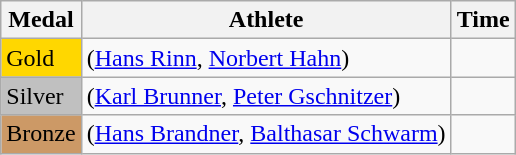<table class="wikitable">
<tr>
<th>Medal</th>
<th>Athlete</th>
<th>Time</th>
</tr>
<tr>
<td bgcolor="gold">Gold</td>
<td> (<a href='#'>Hans Rinn</a>, <a href='#'>Norbert Hahn</a>)</td>
<td></td>
</tr>
<tr>
<td bgcolor="silver">Silver</td>
<td> (<a href='#'>Karl Brunner</a>, <a href='#'>Peter Gschnitzer</a>)</td>
<td></td>
</tr>
<tr>
<td bgcolor="CC9966">Bronze</td>
<td> (<a href='#'>Hans Brandner</a>, <a href='#'>Balthasar Schwarm</a>)</td>
<td></td>
</tr>
</table>
